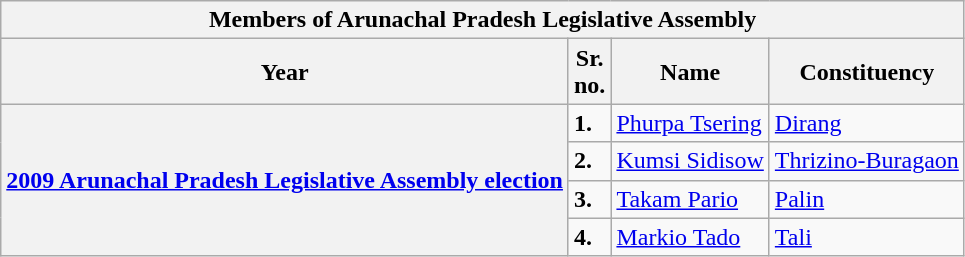<table class="wikitable sortable">
<tr>
<th colspan="4">Members of Arunachal Pradesh Legislative Assembly</th>
</tr>
<tr>
<th>Year</th>
<th>Sr.<br>no.</th>
<th>Name</th>
<th>Constituency</th>
</tr>
<tr>
<th rowspan="4"><a href='#'>2009 Arunachal Pradesh Legislative Assembly election</a></th>
<td><strong>1.</strong></td>
<td><a href='#'>Phurpa Tsering</a></td>
<td><a href='#'>Dirang</a></td>
</tr>
<tr>
<td><strong>2.</strong></td>
<td><a href='#'>Kumsi Sidisow</a></td>
<td><a href='#'>Thrizino-Buragaon</a></td>
</tr>
<tr>
<td><strong>3.</strong></td>
<td><a href='#'>Takam Pario</a></td>
<td><a href='#'>Palin</a></td>
</tr>
<tr>
<td><strong>4.</strong></td>
<td><a href='#'>Markio Tado</a></td>
<td><a href='#'>Tali</a></td>
</tr>
</table>
